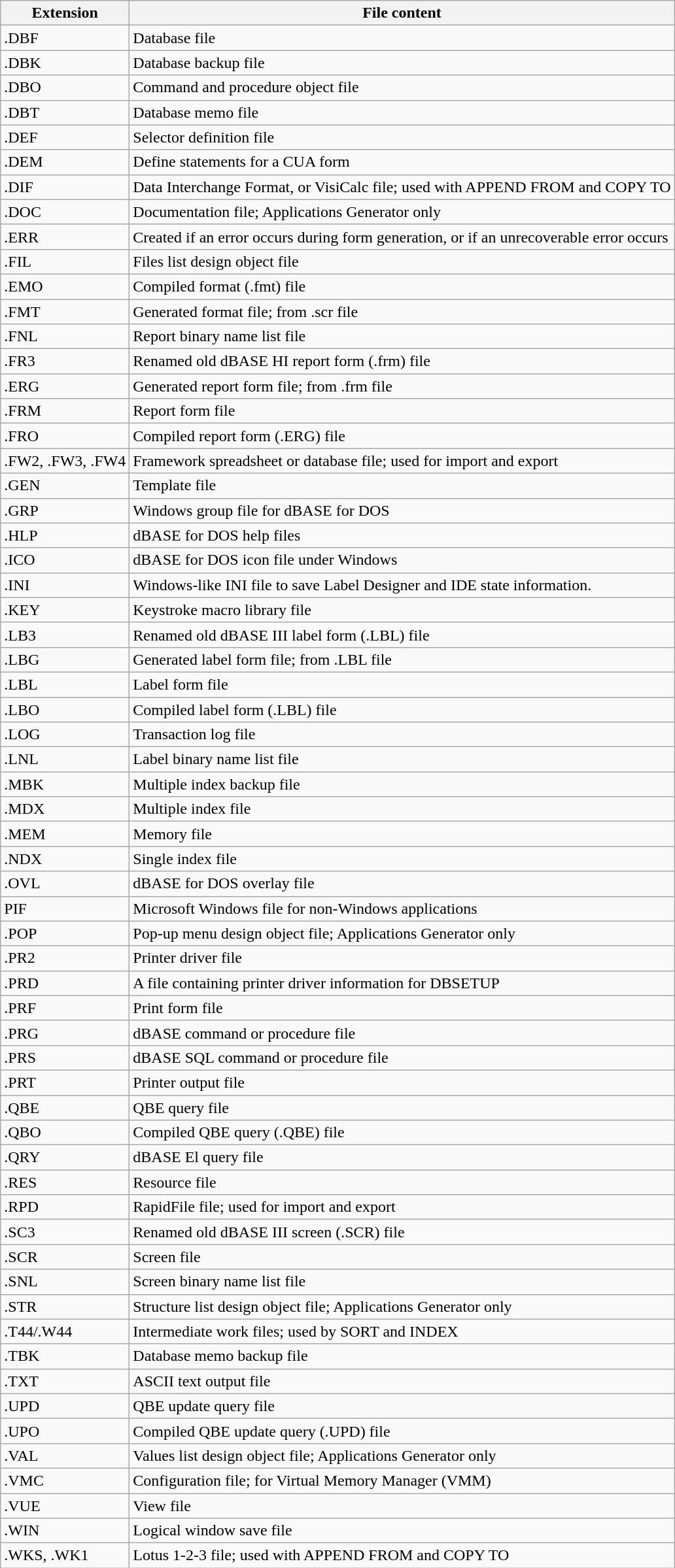<table class="wikitable">
<tr>
<th>Extension</th>
<th>File content</th>
</tr>
<tr>
<td>.DBF</td>
<td>Database file</td>
</tr>
<tr>
<td>.DBK</td>
<td>Database backup file</td>
</tr>
<tr>
<td>.DBO</td>
<td>Command and procedure object file</td>
</tr>
<tr>
<td>.DBT</td>
<td>Database memo file</td>
</tr>
<tr>
<td>.DEF</td>
<td>Selector definition file</td>
</tr>
<tr>
<td>.DEM</td>
<td>Define statements for a CUA form</td>
</tr>
<tr>
<td>.DIF</td>
<td>Data Interchange Format, or VisiCalc file; used with APPEND FROM and COPY TO</td>
</tr>
<tr>
<td>.DOC</td>
<td>Documentation file; Applications Generator only</td>
</tr>
<tr>
<td>.ERR</td>
<td>Created if an error occurs during form generation, or if an unrecoverable error occurs</td>
</tr>
<tr>
<td>.FIL</td>
<td>Files list design object file</td>
</tr>
<tr>
<td>.EMO</td>
<td>Compiled format (.fmt) file</td>
</tr>
<tr>
<td>.FMT</td>
<td>Generated format file; from .scr file</td>
</tr>
<tr>
<td>.FNL</td>
<td>Report binary name list file</td>
</tr>
<tr>
<td>.FR3</td>
<td>Renamed old dBASE HI report form (.frm) file</td>
</tr>
<tr>
<td>.ERG</td>
<td>Generated report form file; from .frm file</td>
</tr>
<tr>
<td>.FRM</td>
<td>Report form file</td>
</tr>
<tr>
<td>.FRO</td>
<td>Compiled report form (.ERG) file</td>
</tr>
<tr>
<td>.FW2, .FW3, .FW4</td>
<td>Framework spreadsheet or database file; used for import and export</td>
</tr>
<tr>
<td>.GEN</td>
<td>Template file</td>
</tr>
<tr>
<td>.GRP</td>
<td>Windows group file for dBASE for DOS</td>
</tr>
<tr>
<td>.HLP</td>
<td>dBASE for DOS help files</td>
</tr>
<tr>
<td>.ICO</td>
<td>dBASE for DOS icon file under Windows</td>
</tr>
<tr>
<td>.INI</td>
<td>Windows-like INI file to save Label Designer and IDE state information.</td>
</tr>
<tr>
<td>.KEY</td>
<td>Keystroke macro library file</td>
</tr>
<tr>
<td>.LB3</td>
<td>Renamed old dBASE III label form (.LBL) file</td>
</tr>
<tr>
<td>.LBG</td>
<td>Generated label form file; from .LBL file</td>
</tr>
<tr>
<td>.LBL</td>
<td>Label form file</td>
</tr>
<tr>
<td>.LBO</td>
<td>Compiled label form (.LBL) file</td>
</tr>
<tr>
<td>.LOG</td>
<td>Transaction log file</td>
</tr>
<tr>
<td>.LNL</td>
<td>Label binary name list file</td>
</tr>
<tr>
<td>.MBK</td>
<td>Multiple index backup file</td>
</tr>
<tr>
<td>.MDX</td>
<td>Multiple index file</td>
</tr>
<tr>
<td>.MEM</td>
<td>Memory file</td>
</tr>
<tr>
<td>.NDX</td>
<td>Single index file</td>
</tr>
<tr>
<td>.OVL</td>
<td>dBASE for DOS overlay file</td>
</tr>
<tr>
<td>PIF</td>
<td>Microsoft Windows file for non-Windows applications</td>
</tr>
<tr>
<td>.POP</td>
<td>Pop-up menu design object file; Applications Generator only</td>
</tr>
<tr>
<td>.PR2</td>
<td>Printer driver file</td>
</tr>
<tr>
<td>.PRD</td>
<td>A file containing printer driver information for DBSETUP</td>
</tr>
<tr>
<td>.PRF</td>
<td>Print form file</td>
</tr>
<tr>
<td>.PRG</td>
<td>dBASE command or procedure file</td>
</tr>
<tr>
<td>.PRS</td>
<td>dBASE SQL command or procedure file</td>
</tr>
<tr>
<td>.PRT</td>
<td>Printer output file</td>
</tr>
<tr>
<td>.QBE</td>
<td>QBE query file</td>
</tr>
<tr>
<td>.QBO</td>
<td>Compiled QBE query (.QBE) file</td>
</tr>
<tr>
<td>.QRY</td>
<td>dBASE El query file</td>
</tr>
<tr>
<td>.RES</td>
<td>Resource file</td>
</tr>
<tr>
<td>.RPD</td>
<td>RapidFile file; used for import and export</td>
</tr>
<tr>
<td>.SC3</td>
<td>Renamed old dBASE III screen (.SCR) file</td>
</tr>
<tr>
<td>.SCR</td>
<td>Screen file</td>
</tr>
<tr>
<td>.SNL</td>
<td>Screen binary name list file</td>
</tr>
<tr>
<td>.STR</td>
<td>Structure list design object file; Applications Generator only</td>
</tr>
<tr>
<td>.T44/.W44</td>
<td>Intermediate work files; used by SORT and INDEX</td>
</tr>
<tr>
<td>.TBK</td>
<td>Database memo backup file</td>
</tr>
<tr>
<td>.TXT</td>
<td>ASCII text output file</td>
</tr>
<tr>
<td>.UPD</td>
<td>QBE update query file</td>
</tr>
<tr>
<td>.UPO</td>
<td>Compiled QBE update query (.UPD) file</td>
</tr>
<tr>
<td>.VAL</td>
<td>Values list design object file; Applications Generator only</td>
</tr>
<tr>
<td>.VMC</td>
<td>Configuration file; for Virtual Memory Manager (VMM)</td>
</tr>
<tr>
<td>.VUE</td>
<td>View file</td>
</tr>
<tr>
<td>.WIN</td>
<td>Logical window save file</td>
</tr>
<tr>
<td>.WKS, .WK1</td>
<td>Lotus 1-2-3 file; used with APPEND FROM and COPY TO</td>
</tr>
</table>
